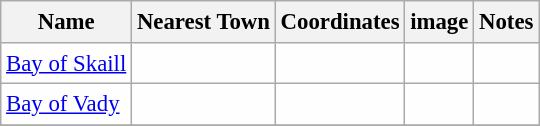<table class="wikitable sortable" style="table-layout:fixed;background-color:#FEFEFE;font-size:95%;padding:0.30em;line-height:1.35em;">
<tr>
<th scope="col">Name</th>
<th scope="col">Nearest Town</th>
<th scope="col" data-sort-type="number">Coordinates</th>
<th scope="col">image</th>
<th class="unsortable">Notes</th>
</tr>
<tr>
<td><a href='#'>Bay of Skaill</a></td>
<td></td>
<td></td>
<td></td>
<td></td>
</tr>
<tr>
<td><a href='#'>Bay of Vady</a></td>
<td></td>
<td></td>
<td></td>
<td></td>
</tr>
<tr>
</tr>
</table>
